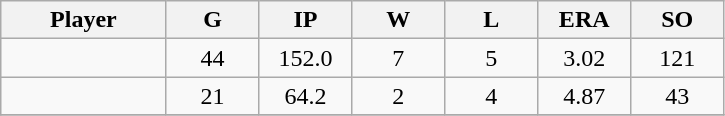<table class="wikitable sortable">
<tr>
<th bgcolor="#DDDDFF" width="16%">Player</th>
<th bgcolor="#DDDDFF" width="9%">G</th>
<th bgcolor="#DDDDFF" width="9%">IP</th>
<th bgcolor="#DDDDFF" width="9%">W</th>
<th bgcolor="#DDDDFF" width="9%">L</th>
<th bgcolor="#DDDDFF" width="9%">ERA</th>
<th bgcolor="#DDDDFF" width="9%">SO</th>
</tr>
<tr align="center">
<td></td>
<td>44</td>
<td>152.0</td>
<td>7</td>
<td>5</td>
<td>3.02</td>
<td>121</td>
</tr>
<tr align="center">
<td></td>
<td>21</td>
<td>64.2</td>
<td>2</td>
<td>4</td>
<td>4.87</td>
<td>43</td>
</tr>
<tr align="center">
</tr>
</table>
